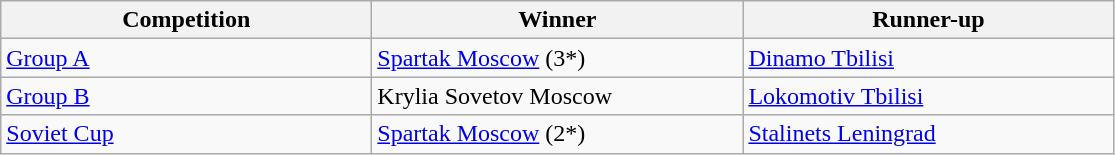<table class="wikitable">
<tr>
<th style="width:15em">Competition</th>
<th style="width:15em">Winner</th>
<th style="width:15em">Runner-up</th>
</tr>
<tr>
<td><a href='#'>Group A</a></td>
<td><a href='#'>Spartak Moscow</a> (3*)</td>
<td><a href='#'>Dinamo Tbilisi</a></td>
</tr>
<tr>
<td><a href='#'>Group B</a></td>
<td>Krylia Sovetov Moscow</td>
<td><a href='#'>Lokomotiv Tbilisi</a></td>
</tr>
<tr>
<td><a href='#'>Soviet Cup</a></td>
<td><a href='#'>Spartak Moscow</a> (2*)</td>
<td><a href='#'>Stalinets Leningrad</a></td>
</tr>
</table>
